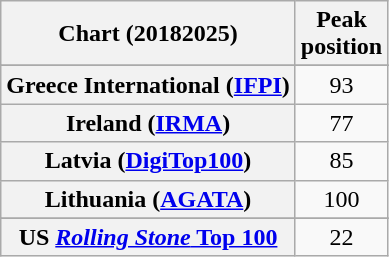<table class="wikitable sortable plainrowheaders" style="text-align:center">
<tr>
<th scope="col">Chart (20182025)</th>
<th scope="col">Peak<br>position</th>
</tr>
<tr>
</tr>
<tr>
<th scope="row">Greece International (<a href='#'>IFPI</a>)</th>
<td>93</td>
</tr>
<tr>
<th scope="row">Ireland (<a href='#'>IRMA</a>)</th>
<td>77</td>
</tr>
<tr>
<th scope="row">Latvia (<a href='#'>DigiTop100</a>)</th>
<td>85</td>
</tr>
<tr>
<th scope="row">Lithuania (<a href='#'>AGATA</a>)</th>
<td>100</td>
</tr>
<tr>
</tr>
<tr>
</tr>
<tr>
</tr>
<tr>
</tr>
<tr>
<th scope="row">US <a href='#'><em>Rolling Stone</em> Top 100</a></th>
<td>22</td>
</tr>
</table>
